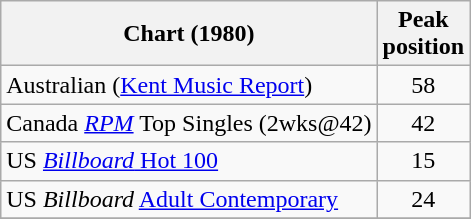<table class="wikitable sortable">
<tr>
<th>Chart (1980)</th>
<th>Peak<br>position</th>
</tr>
<tr>
<td>Australian (<a href='#'>Kent Music Report</a>)</td>
<td style="text-align:center;">58</td>
</tr>
<tr>
<td>Canada <em><a href='#'>RPM</a></em> Top Singles (2wks@42)</td>
<td style="text-align:center;">42</td>
</tr>
<tr>
<td>US <a href='#'><em>Billboard</em> Hot 100</a></td>
<td align="center">15</td>
</tr>
<tr>
<td>US <em>Billboard</em> <a href='#'>Adult Contemporary</a></td>
<td align="center">24</td>
</tr>
<tr>
</tr>
</table>
